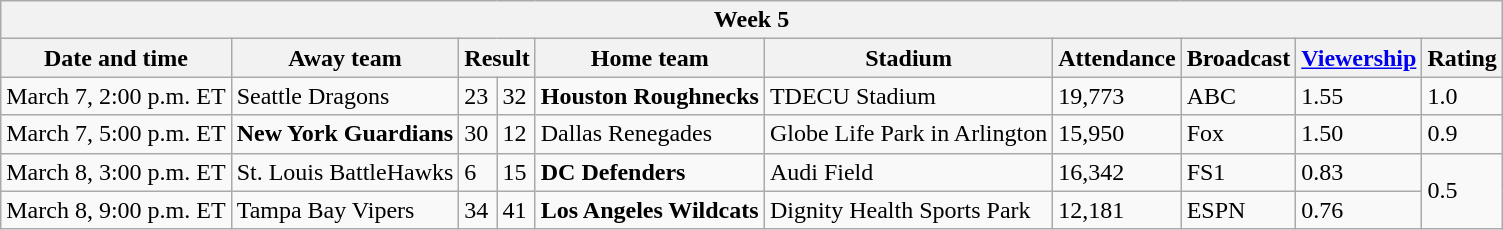<table class="wikitable">
<tr>
<th colspan="10">Week 5</th>
</tr>
<tr>
<th>Date and time</th>
<th>Away team</th>
<th colspan="2">Result</th>
<th>Home team</th>
<th>Stadium</th>
<th>Attendance</th>
<th>Broadcast</th>
<th><a href='#'>Viewership</a><br></th>
<th>Rating<br></th>
</tr>
<tr>
<td>March 7, 2:00 p.m. ET</td>
<td>Seattle Dragons</td>
<td>23</td>
<td>32</td>
<td><strong>Houston Roughnecks</strong></td>
<td>TDECU Stadium</td>
<td>19,773</td>
<td>ABC</td>
<td>1.55</td>
<td>1.0</td>
</tr>
<tr>
<td>March 7, 5:00 p.m. ET</td>
<td><strong>New York Guardians</strong></td>
<td>30</td>
<td>12</td>
<td>Dallas Renegades</td>
<td>Globe Life Park in Arlington</td>
<td>15,950</td>
<td>Fox</td>
<td>1.50</td>
<td>0.9</td>
</tr>
<tr>
<td>March 8, 3:00 p.m. ET</td>
<td>St. Louis BattleHawks</td>
<td>6</td>
<td>15</td>
<td><strong>DC Defenders</strong></td>
<td>Audi Field</td>
<td>16,342</td>
<td>FS1</td>
<td>0.83</td>
<td rowspan="2">0.5</td>
</tr>
<tr>
<td>March 8, 9:00 p.m. ET</td>
<td>Tampa Bay Vipers</td>
<td>34</td>
<td>41</td>
<td><strong>Los Angeles Wildcats</strong></td>
<td>Dignity Health Sports Park</td>
<td>12,181</td>
<td>ESPN</td>
<td>0.76</td>
</tr>
</table>
